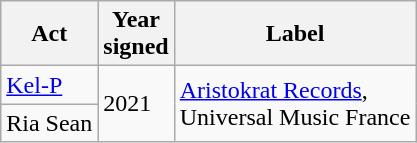<table class="wikitable">
<tr>
<th>Act</th>
<th>Year<br>signed</th>
<th>Label</th>
</tr>
<tr>
<td><a href='#'>Kel-P</a></td>
<td rowspan="2">2021</td>
<td rowspan="2"><a href='#'>Aristokrat Records</a>,<br>Universal Music France</td>
</tr>
<tr>
<td>Ria Sean</td>
</tr>
</table>
